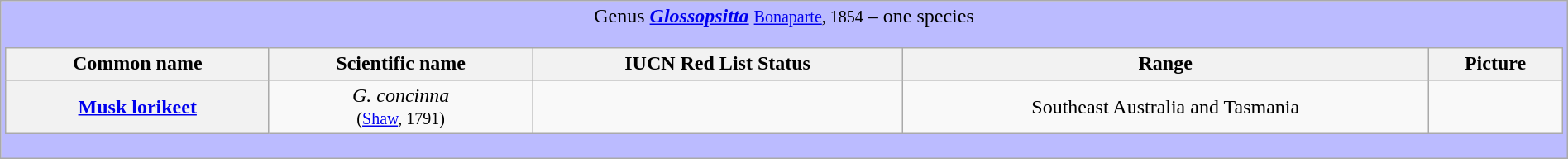<table class="wikitable" style="width:100%;text-align:center">
<tr>
<td colspan="100%" align="center" bgcolor="#BBBBFF">Genus <strong><em><a href='#'>Glossopsitta</a></em></strong> <small><a href='#'>Bonaparte</a>, 1854</small> – one species<br><table class="wikitable" style="width:100%;text-align:center">
<tr>
<th scope="col">Common name</th>
<th scope="col">Scientific name</th>
<th scope="col">IUCN Red List Status</th>
<th scope="col">Range</th>
<th scope="col">Picture</th>
</tr>
<tr>
<th scope="row"><a href='#'>Musk lorikeet</a></th>
<td><em>G. concinna</em> <br><small>(<a href='#'>Shaw</a>, 1791)</small></td>
<td></td>
<td>Southeast Australia and Tasmania</td>
<td></td>
</tr>
</table>
</td>
</tr>
</table>
